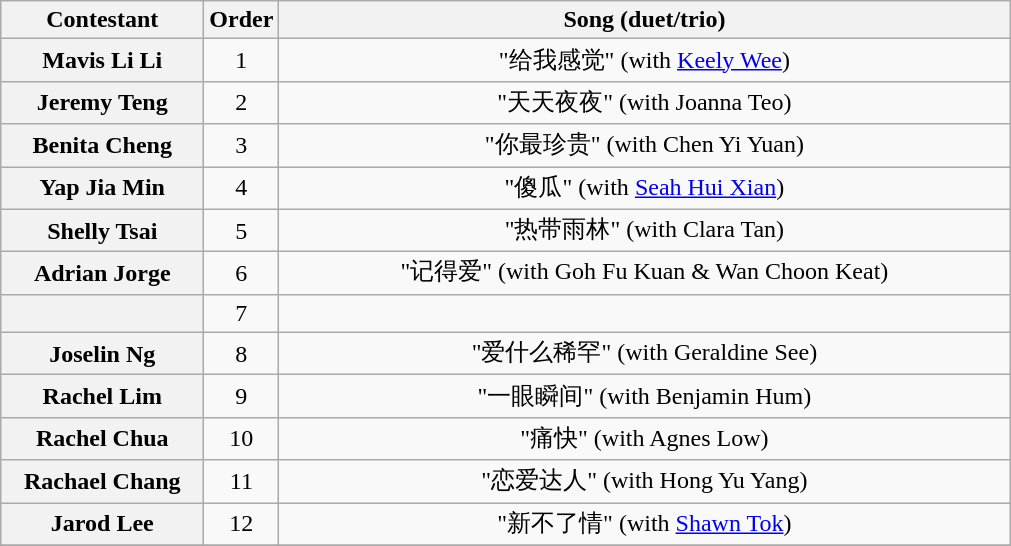<table class="wikitable plainrowheaders" style="text-align:center;">
<tr>
<th scope="col" style="width:8em;">Contestant</th>
<th scope="col">Order</th>
<th scope="col" style="width:30em;">Song (duet/trio)</th>
</tr>
<tr>
<th scope="row">Mavis Li Li</th>
<td>1</td>
<td>"给我感觉" (with <a href='#'>Keely Wee</a>)</td>
</tr>
<tr>
<th scope="row">Jeremy Teng</th>
<td>2</td>
<td>"天天夜夜" (with Joanna Teo)</td>
</tr>
<tr>
<th scope="row">Benita Cheng</th>
<td>3</td>
<td>"你最珍贵" (with Chen Yi Yuan)</td>
</tr>
<tr>
<th scope="row">Yap Jia Min</th>
<td>4</td>
<td>"傻瓜" (with <a href='#'>Seah Hui Xian</a>)</td>
</tr>
<tr>
<th scope="row">Shelly Tsai</th>
<td>5</td>
<td>"热带雨林" (with Clara Tan)</td>
</tr>
<tr>
<th scope="row">Adrian Jorge</th>
<td>6</td>
<td>"记得爱" (with Goh Fu Kuan & Wan Choon Keat)</td>
</tr>
<tr>
<th scope="row"></th>
<td>7</td>
<td></td>
</tr>
<tr>
<th scope="row">Joselin Ng</th>
<td>8</td>
<td>"爱什么稀罕" (with Geraldine See)</td>
</tr>
<tr>
<th scope="row">Rachel Lim</th>
<td>9</td>
<td>"一眼瞬间" (with Benjamin Hum)</td>
</tr>
<tr>
<th scope="row">Rachel Chua</th>
<td>10</td>
<td>"痛快" (with Agnes Low)</td>
</tr>
<tr>
<th scope="row">Rachael Chang</th>
<td>11</td>
<td>"恋爱达人" (with Hong Yu Yang)</td>
</tr>
<tr>
<th scope="row">Jarod Lee</th>
<td>12</td>
<td>"新不了情" (with <a href='#'>Shawn Tok</a>)</td>
</tr>
<tr>
</tr>
</table>
